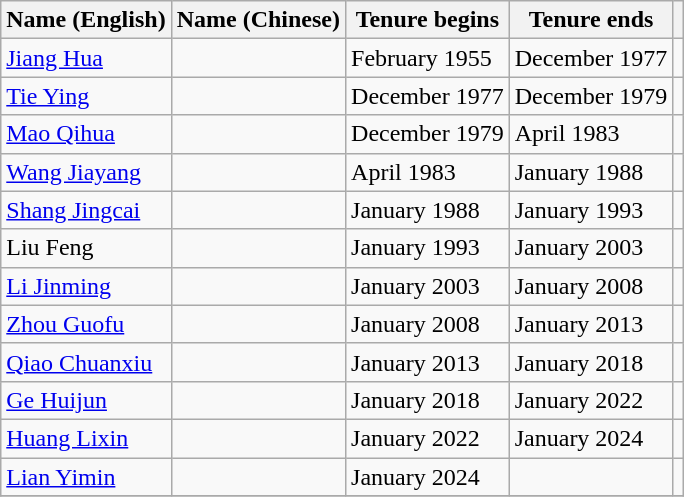<table class="wikitable">
<tr>
<th>Name (English)</th>
<th>Name (Chinese)</th>
<th>Tenure begins</th>
<th>Tenure ends</th>
<th></th>
</tr>
<tr>
<td><a href='#'>Jiang Hua</a></td>
<td></td>
<td>February 1955</td>
<td>December 1977</td>
<td></td>
</tr>
<tr>
<td><a href='#'>Tie Ying</a></td>
<td></td>
<td>December 1977</td>
<td>December 1979</td>
<td></td>
</tr>
<tr>
<td><a href='#'>Mao Qihua</a></td>
<td></td>
<td>December 1979</td>
<td>April 1983</td>
<td></td>
</tr>
<tr>
<td><a href='#'>Wang Jiayang</a></td>
<td></td>
<td>April 1983</td>
<td>January 1988</td>
<td></td>
</tr>
<tr>
<td><a href='#'>Shang Jingcai</a></td>
<td></td>
<td>January 1988</td>
<td>January 1993</td>
<td></td>
</tr>
<tr>
<td>Liu Feng</td>
<td></td>
<td>January 1993</td>
<td>January 2003</td>
<td></td>
</tr>
<tr>
<td><a href='#'>Li Jinming</a></td>
<td></td>
<td>January 2003</td>
<td>January 2008</td>
<td></td>
</tr>
<tr>
<td><a href='#'>Zhou Guofu</a></td>
<td></td>
<td>January 2008</td>
<td>January 2013</td>
<td></td>
</tr>
<tr>
<td><a href='#'>Qiao Chuanxiu</a></td>
<td></td>
<td>January 2013</td>
<td>January 2018</td>
<td></td>
</tr>
<tr>
<td><a href='#'>Ge Huijun</a></td>
<td></td>
<td>January 2018</td>
<td>January 2022</td>
<td></td>
</tr>
<tr>
<td><a href='#'>Huang Lixin</a></td>
<td></td>
<td>January 2022</td>
<td>January 2024</td>
<td></td>
</tr>
<tr>
<td><a href='#'>Lian Yimin</a></td>
<td></td>
<td>January 2024</td>
<td></td>
<td></td>
</tr>
<tr>
</tr>
</table>
